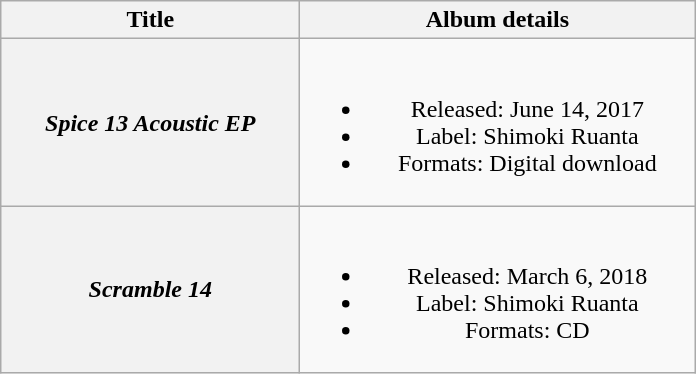<table class="wikitable plainrowheaders" style="text-align:center;">
<tr>
<th style="width:12em;">Title</th>
<th style="width:16em;">Album details</th>
</tr>
<tr>
<th scope="row"><em>Spice 13 Acoustic EP</em> </th>
<td><br><ul><li>Released: June 14, 2017</li><li>Label: Shimoki Ruanta</li><li>Formats: Digital download</li></ul></td>
</tr>
<tr>
<th scope="row"><em>Scramble 14</em></th>
<td><br><ul><li>Released: March 6, 2018</li><li>Label: Shimoki Ruanta</li><li>Formats: CD</li></ul></td>
</tr>
</table>
